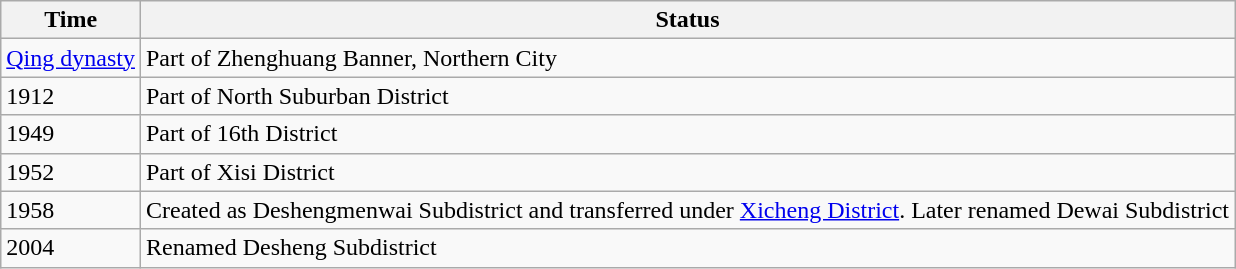<table class="wikitable">
<tr>
<th>Time</th>
<th>Status</th>
</tr>
<tr>
<td><a href='#'>Qing dynasty</a></td>
<td>Part of Zhenghuang Banner, Northern City</td>
</tr>
<tr>
<td>1912</td>
<td>Part of North Suburban District</td>
</tr>
<tr>
<td>1949</td>
<td>Part of 16th District</td>
</tr>
<tr>
<td>1952</td>
<td>Part of Xisi District</td>
</tr>
<tr>
<td>1958</td>
<td>Created as Deshengmenwai Subdistrict and transferred under <a href='#'>Xicheng District</a>. Later renamed Dewai Subdistrict</td>
</tr>
<tr>
<td>2004</td>
<td>Renamed Desheng Subdistrict</td>
</tr>
</table>
